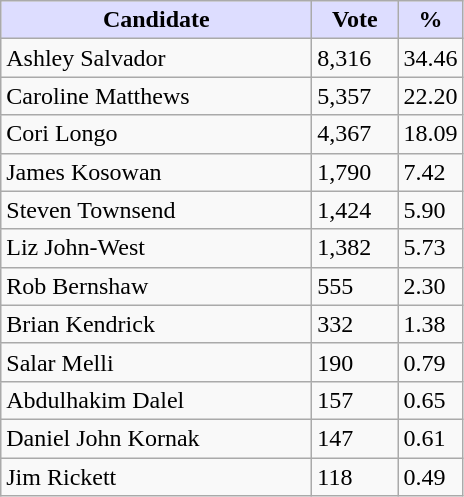<table class="wikitable">
<tr>
<th style="background:#ddf; width:200px;">Candidate</th>
<th style="background:#ddf; width:50px;">Vote</th>
<th style="background:#ddf; width:30px;">%</th>
</tr>
<tr>
<td>Ashley Salvador</td>
<td>8,316</td>
<td>34.46</td>
</tr>
<tr>
<td>Caroline Matthews</td>
<td>5,357</td>
<td>22.20</td>
</tr>
<tr>
<td>Cori Longo</td>
<td>4,367</td>
<td>18.09</td>
</tr>
<tr>
<td>James Kosowan</td>
<td>1,790</td>
<td>7.42</td>
</tr>
<tr>
<td>Steven Townsend</td>
<td>1,424</td>
<td>5.90</td>
</tr>
<tr>
<td>Liz John-West</td>
<td>1,382</td>
<td>5.73</td>
</tr>
<tr>
<td>Rob Bernshaw</td>
<td>555</td>
<td>2.30</td>
</tr>
<tr>
<td>Brian Kendrick</td>
<td>332</td>
<td>1.38</td>
</tr>
<tr>
<td>Salar Melli</td>
<td>190</td>
<td>0.79</td>
</tr>
<tr>
<td>Abdulhakim Dalel</td>
<td>157</td>
<td>0.65</td>
</tr>
<tr>
<td>Daniel John Kornak</td>
<td>147</td>
<td>0.61</td>
</tr>
<tr>
<td>Jim Rickett</td>
<td>118</td>
<td>0.49</td>
</tr>
</table>
